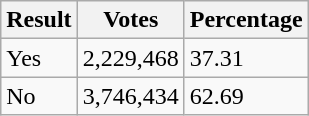<table class="wikitable">
<tr>
<th>Result</th>
<th>Votes</th>
<th>Percentage</th>
</tr>
<tr>
<td>Yes</td>
<td>2,229,468</td>
<td>37.31</td>
</tr>
<tr>
<td>No</td>
<td>3,746,434</td>
<td>62.69</td>
</tr>
</table>
